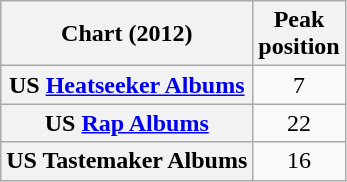<table class="wikitable plainrowheaders" style="text-align:center">
<tr>
<th>Chart (2012)</th>
<th>Peak<br>position</th>
</tr>
<tr>
<th scope="row">US <a href='#'>Heatseeker Albums</a></th>
<td>7</td>
</tr>
<tr>
<th scope="row">US <a href='#'>Rap Albums</a></th>
<td>22</td>
</tr>
<tr>
<th scope="row">US Tastemaker Albums</th>
<td>16</td>
</tr>
</table>
